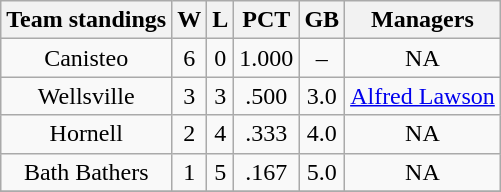<table class="wikitable">
<tr>
<th>Team standings</th>
<th>W</th>
<th>L</th>
<th>PCT</th>
<th>GB</th>
<th>Managers</th>
</tr>
<tr align=center>
<td>Canisteo</td>
<td>6</td>
<td>0</td>
<td>1.000</td>
<td>–</td>
<td>NA</td>
</tr>
<tr align=center>
<td>Wellsville</td>
<td>3</td>
<td>3</td>
<td>.500</td>
<td>3.0</td>
<td><a href='#'>Alfred Lawson</a></td>
</tr>
<tr align=center>
<td>Hornell</td>
<td>2</td>
<td>4</td>
<td>.333</td>
<td>4.0</td>
<td>NA</td>
</tr>
<tr align=center>
<td>Bath Bathers</td>
<td>1</td>
<td>5</td>
<td>.167</td>
<td>5.0</td>
<td>NA</td>
</tr>
<tr align=center>
</tr>
</table>
